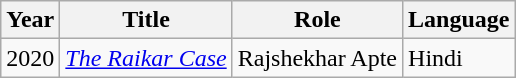<table class="wikitable">
<tr>
<th>Year</th>
<th>Title</th>
<th>Role</th>
<th>Language</th>
</tr>
<tr>
<td>2020</td>
<td><em><a href='#'>The Raikar Case</a></em></td>
<td>Rajshekhar Apte</td>
<td>Hindi</td>
</tr>
</table>
